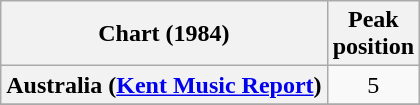<table class="wikitable sortable plainrowheaders">
<tr>
<th scope="col">Chart (1984)</th>
<th scope="col">Peak<br>position</th>
</tr>
<tr>
<th scope="row">Australia (<a href='#'>Kent Music Report</a>)</th>
<td style="text-align:center;">5</td>
</tr>
<tr>
</tr>
</table>
